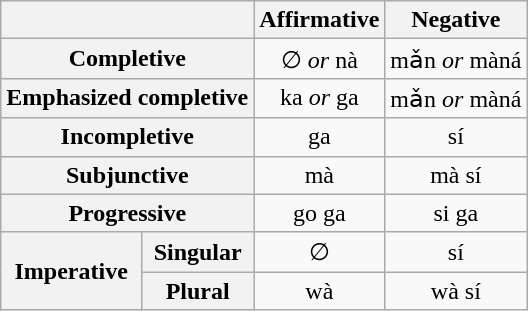<table class="wikitable" style="text-align:center">
<tr>
<th colspan=2></th>
<th>Affirmative</th>
<th>Negative</th>
</tr>
<tr>
<th colspan=2>Completive</th>
<td>∅  <em>or</em>  nà</td>
<td>mǎn  <em>or</em> màná</td>
</tr>
<tr>
<th colspan=2>Emphasized completive</th>
<td>ka <em>or</em> ga</td>
<td>mǎn  <em>or</em> màná</td>
</tr>
<tr>
<th colspan=2>Incompletive</th>
<td>ga</td>
<td>sí</td>
</tr>
<tr>
<th colspan=2>Subjunctive</th>
<td>mà</td>
<td>mà sí</td>
</tr>
<tr>
<th colspan=2>Progressive</th>
<td>go ga</td>
<td>si ga</td>
</tr>
<tr>
<th rowspan=2>Imperative</th>
<th>Singular</th>
<td>∅</td>
<td>sí</td>
</tr>
<tr>
<th>Plural</th>
<td>wà</td>
<td>wà sí</td>
</tr>
</table>
